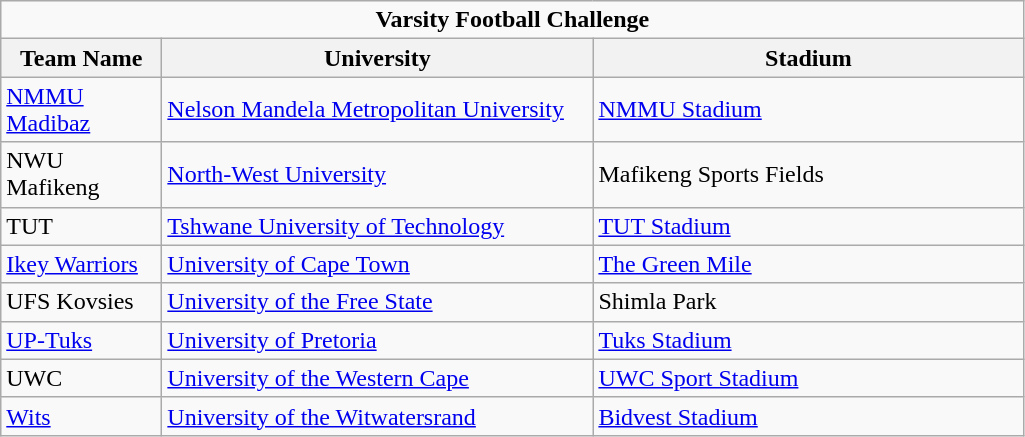<table class="wikitable">
<tr>
<td colspan=3 align=center><strong>Varsity Football Challenge</strong></td>
</tr>
<tr>
<th width="100">Team Name</th>
<th width="280">University</th>
<th width="280">Stadium</th>
</tr>
<tr>
<td><a href='#'>NMMU Madibaz</a></td>
<td><a href='#'>Nelson Mandela Metropolitan University</a></td>
<td><a href='#'>NMMU Stadium</a></td>
</tr>
<tr>
<td>NWU Mafikeng</td>
<td><a href='#'>North-West University</a></td>
<td>Mafikeng Sports Fields</td>
</tr>
<tr>
<td>TUT</td>
<td><a href='#'>Tshwane University of Technology</a></td>
<td><a href='#'>TUT Stadium</a></td>
</tr>
<tr>
<td><a href='#'>Ikey Warriors</a></td>
<td><a href='#'>University of Cape Town</a></td>
<td><a href='#'>The Green Mile</a></td>
</tr>
<tr>
<td>UFS Kovsies</td>
<td><a href='#'>University of the Free State</a></td>
<td>Shimla Park</td>
</tr>
<tr>
<td><a href='#'>UP-Tuks</a></td>
<td><a href='#'>University of Pretoria</a></td>
<td><a href='#'>Tuks Stadium</a></td>
</tr>
<tr>
<td>UWC</td>
<td><a href='#'>University of the Western Cape</a></td>
<td><a href='#'>UWC Sport Stadium</a></td>
</tr>
<tr>
<td><a href='#'>Wits</a></td>
<td><a href='#'>University of the Witwatersrand</a></td>
<td><a href='#'>Bidvest Stadium</a></td>
</tr>
</table>
